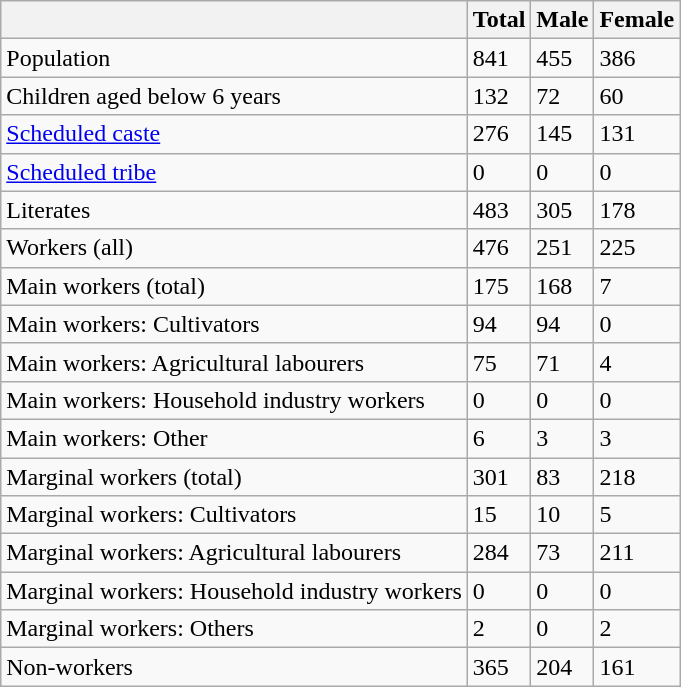<table class="wikitable sortable">
<tr>
<th></th>
<th>Total</th>
<th>Male</th>
<th>Female</th>
</tr>
<tr>
<td>Population</td>
<td>841</td>
<td>455</td>
<td>386</td>
</tr>
<tr>
<td>Children aged below 6 years</td>
<td>132</td>
<td>72</td>
<td>60</td>
</tr>
<tr>
<td><a href='#'>Scheduled caste</a></td>
<td>276</td>
<td>145</td>
<td>131</td>
</tr>
<tr>
<td><a href='#'>Scheduled tribe</a></td>
<td>0</td>
<td>0</td>
<td>0</td>
</tr>
<tr>
<td>Literates</td>
<td>483</td>
<td>305</td>
<td>178</td>
</tr>
<tr>
<td>Workers (all)</td>
<td>476</td>
<td>251</td>
<td>225</td>
</tr>
<tr>
<td>Main workers (total)</td>
<td>175</td>
<td>168</td>
<td>7</td>
</tr>
<tr>
<td>Main workers: Cultivators</td>
<td>94</td>
<td>94</td>
<td>0</td>
</tr>
<tr>
<td>Main workers: Agricultural labourers</td>
<td>75</td>
<td>71</td>
<td>4</td>
</tr>
<tr>
<td>Main workers: Household industry workers</td>
<td>0</td>
<td>0</td>
<td>0</td>
</tr>
<tr>
<td>Main workers: Other</td>
<td>6</td>
<td>3</td>
<td>3</td>
</tr>
<tr>
<td>Marginal workers (total)</td>
<td>301</td>
<td>83</td>
<td>218</td>
</tr>
<tr>
<td>Marginal workers: Cultivators</td>
<td>15</td>
<td>10</td>
<td>5</td>
</tr>
<tr>
<td>Marginal workers: Agricultural labourers</td>
<td>284</td>
<td>73</td>
<td>211</td>
</tr>
<tr>
<td>Marginal workers: Household industry workers</td>
<td>0</td>
<td>0</td>
<td>0</td>
</tr>
<tr>
<td>Marginal workers: Others</td>
<td>2</td>
<td>0</td>
<td>2</td>
</tr>
<tr>
<td>Non-workers</td>
<td>365</td>
<td>204</td>
<td>161</td>
</tr>
</table>
